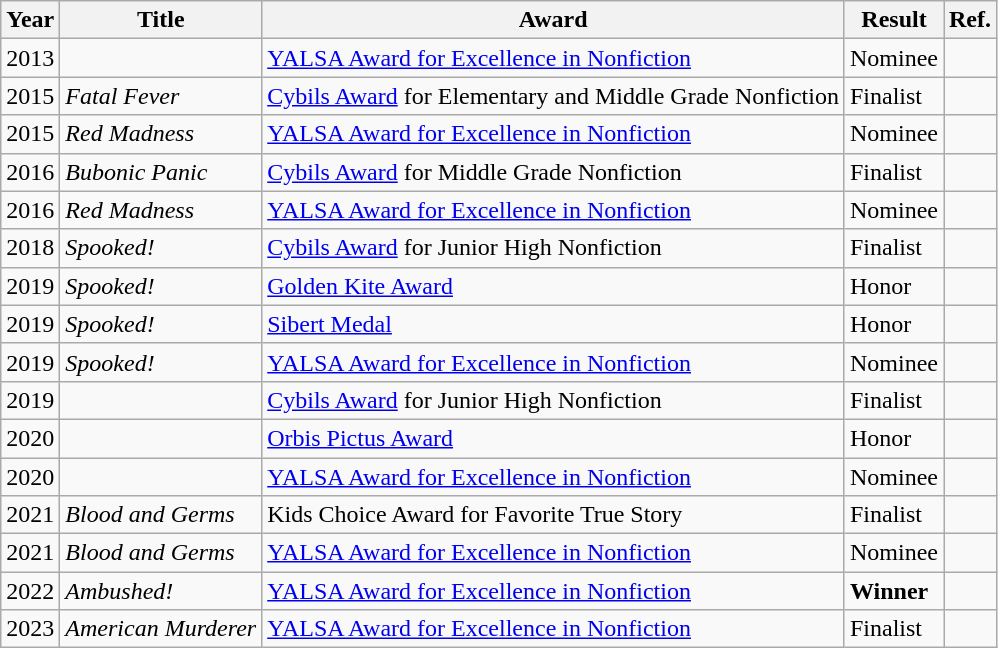<table class="wikitable sortable mw-collapsible">
<tr>
<th>Year</th>
<th>Title</th>
<th>Award</th>
<th>Result</th>
<th>Ref.</th>
</tr>
<tr>
<td>2013</td>
<td></td>
<td><a href='#'>YALSA Award for Excellence in Nonfiction</a></td>
<td>Nominee</td>
<td></td>
</tr>
<tr>
<td>2015</td>
<td><em>Fatal Fever</em></td>
<td><a href='#'>Cybils Award</a> for Elementary and Middle Grade Nonfiction</td>
<td>Finalist</td>
<td></td>
</tr>
<tr>
<td>2015</td>
<td><em>Red Madness</em></td>
<td><a href='#'>YALSA Award for Excellence in Nonfiction</a></td>
<td>Nominee</td>
<td></td>
</tr>
<tr>
<td>2016</td>
<td><em>Bubonic Panic</em></td>
<td><a href='#'>Cybils Award</a> for Middle Grade Nonfiction</td>
<td>Finalist</td>
<td></td>
</tr>
<tr>
<td>2016</td>
<td><em>Red Madness</em></td>
<td><a href='#'>YALSA Award for Excellence in Nonfiction</a></td>
<td>Nominee</td>
<td></td>
</tr>
<tr>
<td>2018</td>
<td><em>Spooked!</em></td>
<td><a href='#'>Cybils Award</a> for Junior High Nonfiction</td>
<td>Finalist</td>
<td></td>
</tr>
<tr>
<td>2019</td>
<td><em>Spooked!</em></td>
<td><a href='#'>Golden Kite Award</a></td>
<td>Honor</td>
<td></td>
</tr>
<tr>
<td>2019</td>
<td><em>Spooked!</em></td>
<td><a href='#'>Sibert Medal</a></td>
<td>Honor</td>
<td></td>
</tr>
<tr>
<td>2019</td>
<td><em>Spooked!</em></td>
<td><a href='#'>YALSA Award for Excellence in Nonfiction</a></td>
<td>Nominee</td>
<td></td>
</tr>
<tr>
<td>2019</td>
<td></td>
<td><a href='#'>Cybils Award</a> for Junior High Nonfiction</td>
<td>Finalist</td>
<td></td>
</tr>
<tr>
<td>2020</td>
<td></td>
<td><a href='#'>Orbis Pictus Award</a></td>
<td>Honor</td>
<td></td>
</tr>
<tr>
<td>2020</td>
<td></td>
<td><a href='#'>YALSA Award for Excellence in Nonfiction</a></td>
<td>Nominee</td>
<td></td>
</tr>
<tr>
<td>2021</td>
<td><em>Blood and Germs</em></td>
<td>Kids Choice Award for Favorite True Story</td>
<td>Finalist</td>
<td></td>
</tr>
<tr>
<td>2021</td>
<td><em>Blood and Germs</em></td>
<td><a href='#'>YALSA Award for Excellence in Nonfiction</a></td>
<td>Nominee</td>
<td></td>
</tr>
<tr>
<td>2022</td>
<td><em>Ambushed!</em></td>
<td><a href='#'>YALSA Award for Excellence in Nonfiction</a></td>
<td><strong>Winner</strong></td>
<td></td>
</tr>
<tr>
<td>2023</td>
<td><em>American Murderer</em></td>
<td><a href='#'>YALSA Award for Excellence in Nonfiction</a></td>
<td>Finalist</td>
<td></td>
</tr>
</table>
